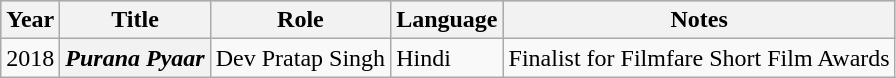<table class="wikitable sortable plainrowheaders">
<tr style="background:#ccc; text-align:center;">
<th scope="col">Year</th>
<th scope="col">Title</th>
<th scope="col">Role</th>
<th scope="col">Language</th>
<th class=unsortable scope="col">Notes</th>
</tr>
<tr>
<td rowspan="1">2018</td>
<th scope="row"><em>Purana Pyaar</em></th>
<td>Dev Pratap Singh</td>
<td>Hindi</td>
<td>Finalist for Filmfare Short Film Awards</td>
</tr>
</table>
